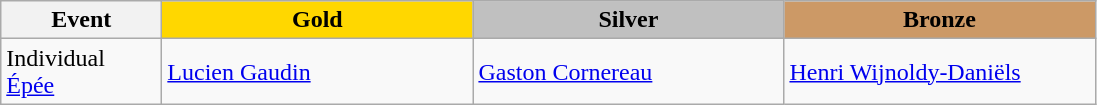<table class="wikitable">
<tr>
<th width="100">Event</th>
<th style="background-color:gold;" width="200"> Gold</th>
<th style="background-color:silver;" width="200"> Silver</th>
<th style="background-color:#CC9966;" width="200"> Bronze</th>
</tr>
<tr>
<td>Individual <a href='#'>Épée</a></td>
<td> <a href='#'>Lucien Gaudin</a></td>
<td> <a href='#'>Gaston Cornereau</a></td>
<td> <a href='#'>Henri Wijnoldy-Daniëls</a></td>
</tr>
</table>
